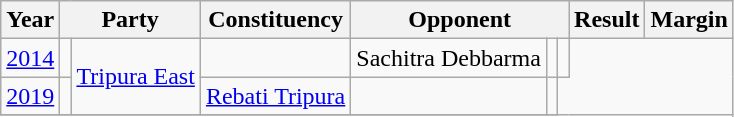<table class="sortable wikitable">
<tr>
<th>Year</th>
<th colspan = "2">Party</th>
<th>Constituency</th>
<th colspan = "3">Opponent</th>
<th>Result</th>
<th>Margin</th>
</tr>
<tr>
<td><a href='#'>2014</a></td>
<td></td>
<td rowspan = "2"><a href='#'>Tripura East</a></td>
<td></td>
<td>Sachitra Debbarma</td>
<td></td>
<td></td>
</tr>
<tr>
<td><a href='#'>2019</a></td>
<td></td>
<td><a href='#'>Rebati Tripura</a></td>
<td></td>
<td></td>
</tr>
<tr>
</tr>
</table>
